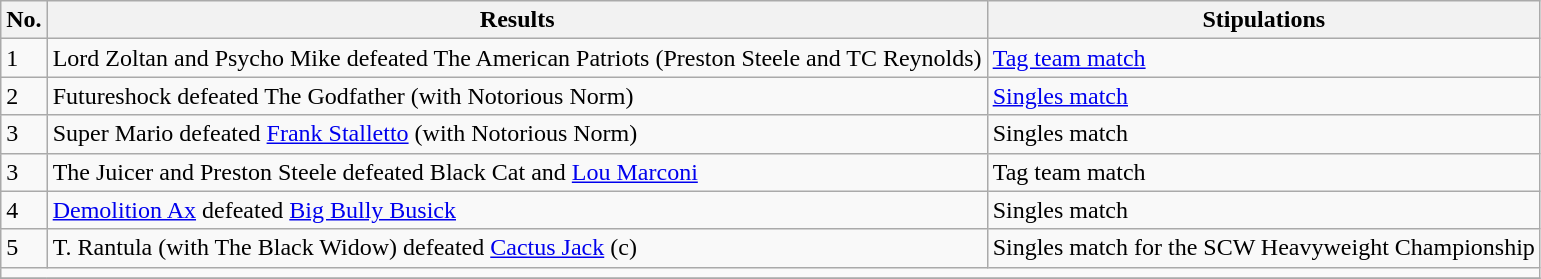<table class="wikitable">
<tr>
<th><strong>No.</strong></th>
<th><strong>Results</strong></th>
<th><strong>Stipulations</strong></th>
</tr>
<tr>
<td>1</td>
<td>Lord Zoltan and Psycho Mike defeated The American Patriots (Preston Steele and TC Reynolds)</td>
<td><a href='#'>Tag team match</a></td>
</tr>
<tr>
<td>2</td>
<td>Futureshock defeated The Godfather (with Notorious Norm)</td>
<td><a href='#'>Singles match</a></td>
</tr>
<tr>
<td>3</td>
<td>Super Mario defeated <a href='#'>Frank Stalletto</a> (with Notorious Norm)</td>
<td>Singles match</td>
</tr>
<tr>
<td>3</td>
<td>The Juicer and Preston Steele defeated Black Cat and <a href='#'>Lou Marconi</a></td>
<td>Tag team match</td>
</tr>
<tr>
<td>4</td>
<td><a href='#'>Demolition Ax</a> defeated <a href='#'>Big Bully Busick</a></td>
<td>Singles match</td>
</tr>
<tr>
<td>5</td>
<td>T. Rantula (with The Black Widow) defeated <a href='#'>Cactus Jack</a> (c)</td>
<td>Singles match for the SCW Heavyweight Championship</td>
</tr>
<tr>
<td colspan="4"></td>
</tr>
<tr>
</tr>
</table>
